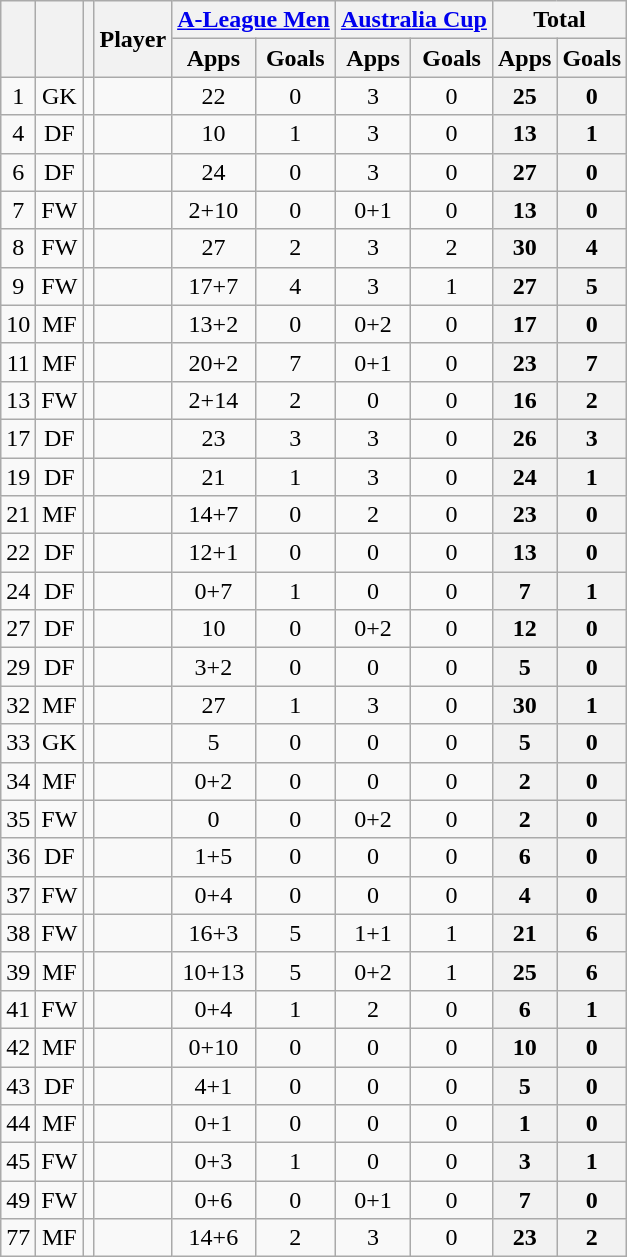<table class="wikitable sortable" style="text-align:center;">
<tr>
<th rowspan="2"></th>
<th rowspan="2"></th>
<th rowspan="2"></th>
<th rowspan="2">Player</th>
<th colspan="2"><a href='#'>A-League Men</a></th>
<th colspan="2"><a href='#'>Australia Cup</a></th>
<th colspan="2">Total</th>
</tr>
<tr>
<th>Apps</th>
<th>Goals</th>
<th>Apps</th>
<th>Goals</th>
<th>Apps</th>
<th>Goals</th>
</tr>
<tr>
<td>1</td>
<td>GK</td>
<td></td>
<td align="left"><br></td>
<td>22</td>
<td>0<br></td>
<td>3</td>
<td>0<br></td>
<th>25</th>
<th>0</th>
</tr>
<tr>
<td>4</td>
<td>DF</td>
<td></td>
<td align="left"><br></td>
<td>10</td>
<td>1<br></td>
<td>3</td>
<td>0<br></td>
<th>13</th>
<th>1</th>
</tr>
<tr>
<td>6</td>
<td>DF</td>
<td></td>
<td align="left"><br></td>
<td>24</td>
<td>0<br></td>
<td>3</td>
<td>0<br></td>
<th>27</th>
<th>0</th>
</tr>
<tr>
<td>7</td>
<td>FW</td>
<td></td>
<td align="left"><br></td>
<td>2+10</td>
<td>0<br></td>
<td>0+1</td>
<td>0<br></td>
<th>13</th>
<th>0</th>
</tr>
<tr>
<td>8</td>
<td>FW</td>
<td></td>
<td align="left"><br></td>
<td>27</td>
<td>2<br></td>
<td>3</td>
<td>2<br></td>
<th>30</th>
<th>4</th>
</tr>
<tr>
<td>9</td>
<td>FW</td>
<td></td>
<td align="left"><br></td>
<td>17+7</td>
<td>4<br></td>
<td>3</td>
<td>1<br></td>
<th>27</th>
<th>5</th>
</tr>
<tr>
<td>10</td>
<td>MF</td>
<td></td>
<td align="left"><br></td>
<td>13+2</td>
<td>0<br></td>
<td>0+2</td>
<td>0<br></td>
<th>17</th>
<th>0</th>
</tr>
<tr>
<td>11</td>
<td>MF</td>
<td></td>
<td align="left"><br></td>
<td>20+2</td>
<td>7<br></td>
<td>0+1</td>
<td>0<br></td>
<th>23</th>
<th>7</th>
</tr>
<tr>
<td>13</td>
<td>FW</td>
<td></td>
<td align="left"><br></td>
<td>2+14</td>
<td>2<br></td>
<td>0</td>
<td>0<br></td>
<th>16</th>
<th>2</th>
</tr>
<tr>
<td>17</td>
<td>DF</td>
<td></td>
<td align="left"><br></td>
<td>23</td>
<td>3<br></td>
<td>3</td>
<td>0<br></td>
<th>26</th>
<th>3</th>
</tr>
<tr>
<td>19</td>
<td>DF</td>
<td></td>
<td align="left"><br></td>
<td>21</td>
<td>1<br></td>
<td>3</td>
<td>0<br></td>
<th>24</th>
<th>1</th>
</tr>
<tr>
<td>21</td>
<td>MF</td>
<td></td>
<td align="left"><br></td>
<td>14+7</td>
<td>0<br></td>
<td>2</td>
<td>0<br></td>
<th>23</th>
<th>0</th>
</tr>
<tr>
<td>22</td>
<td>DF</td>
<td></td>
<td align="left"><br></td>
<td>12+1</td>
<td>0<br></td>
<td>0</td>
<td>0<br></td>
<th>13</th>
<th>0</th>
</tr>
<tr>
<td>24</td>
<td>DF</td>
<td></td>
<td align="left"><br></td>
<td>0+7</td>
<td>1<br></td>
<td>0</td>
<td>0<br></td>
<th>7</th>
<th>1</th>
</tr>
<tr>
<td>27</td>
<td>DF</td>
<td></td>
<td align="left"><br></td>
<td>10</td>
<td>0<br></td>
<td>0+2</td>
<td>0<br></td>
<th>12</th>
<th>0</th>
</tr>
<tr>
<td>29</td>
<td>DF</td>
<td></td>
<td align="left"><br></td>
<td>3+2</td>
<td>0<br></td>
<td>0</td>
<td>0<br></td>
<th>5</th>
<th>0</th>
</tr>
<tr>
<td>32</td>
<td>MF</td>
<td></td>
<td align="left"><br></td>
<td>27</td>
<td>1<br></td>
<td>3</td>
<td>0<br></td>
<th>30</th>
<th>1</th>
</tr>
<tr>
<td>33</td>
<td>GK</td>
<td></td>
<td align="left"><br></td>
<td>5</td>
<td>0<br></td>
<td>0</td>
<td>0<br></td>
<th>5</th>
<th>0</th>
</tr>
<tr>
<td>34</td>
<td>MF</td>
<td></td>
<td align="left"><br></td>
<td>0+2</td>
<td>0<br></td>
<td>0</td>
<td>0<br></td>
<th>2</th>
<th>0</th>
</tr>
<tr>
<td>35</td>
<td>FW</td>
<td></td>
<td align="left"><br></td>
<td>0</td>
<td>0<br></td>
<td>0+2</td>
<td>0<br></td>
<th>2</th>
<th>0</th>
</tr>
<tr>
<td>36</td>
<td>DF</td>
<td></td>
<td align="left"><br></td>
<td>1+5</td>
<td>0<br></td>
<td>0</td>
<td>0<br></td>
<th>6</th>
<th>0</th>
</tr>
<tr>
<td>37</td>
<td>FW</td>
<td></td>
<td align="left"><br></td>
<td>0+4</td>
<td>0<br></td>
<td>0</td>
<td>0<br></td>
<th>4</th>
<th>0</th>
</tr>
<tr>
<td>38</td>
<td>FW</td>
<td></td>
<td align="left"><br></td>
<td>16+3</td>
<td>5<br></td>
<td>1+1</td>
<td>1<br></td>
<th>21</th>
<th>6</th>
</tr>
<tr>
<td>39</td>
<td>MF</td>
<td></td>
<td align="left"><br></td>
<td>10+13</td>
<td>5<br></td>
<td>0+2</td>
<td>1<br></td>
<th>25</th>
<th>6</th>
</tr>
<tr>
<td>41</td>
<td>FW</td>
<td></td>
<td align="left"><br></td>
<td>0+4</td>
<td>1<br></td>
<td>2</td>
<td>0<br></td>
<th>6</th>
<th>1</th>
</tr>
<tr>
<td>42</td>
<td>MF</td>
<td></td>
<td align="left"><br></td>
<td>0+10</td>
<td>0<br></td>
<td>0</td>
<td>0<br></td>
<th>10</th>
<th>0</th>
</tr>
<tr>
<td>43</td>
<td>DF</td>
<td></td>
<td align="left"><br></td>
<td>4+1</td>
<td>0<br></td>
<td>0</td>
<td>0<br></td>
<th>5</th>
<th>0</th>
</tr>
<tr>
<td>44</td>
<td>MF</td>
<td></td>
<td align="left"><br></td>
<td>0+1</td>
<td>0<br></td>
<td>0</td>
<td>0<br></td>
<th>1</th>
<th>0</th>
</tr>
<tr>
<td>45</td>
<td>FW</td>
<td></td>
<td align="left"><br></td>
<td>0+3</td>
<td>1<br></td>
<td>0</td>
<td>0<br></td>
<th>3</th>
<th>1</th>
</tr>
<tr>
<td>49</td>
<td>FW</td>
<td></td>
<td align="left"><br></td>
<td>0+6</td>
<td>0<br></td>
<td>0+1</td>
<td>0<br></td>
<th>7</th>
<th>0</th>
</tr>
<tr>
<td>77</td>
<td>MF</td>
<td></td>
<td align="left"><br></td>
<td>14+6</td>
<td>2<br></td>
<td>3</td>
<td>0<br></td>
<th>23</th>
<th>2</th>
</tr>
</table>
